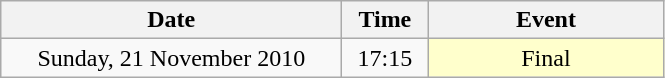<table class = "wikitable" style="text-align:center;">
<tr>
<th width=220>Date</th>
<th width=50>Time</th>
<th width=150>Event</th>
</tr>
<tr>
<td>Sunday, 21 November 2010</td>
<td>17:15</td>
<td bgcolor=ffffcc>Final</td>
</tr>
</table>
